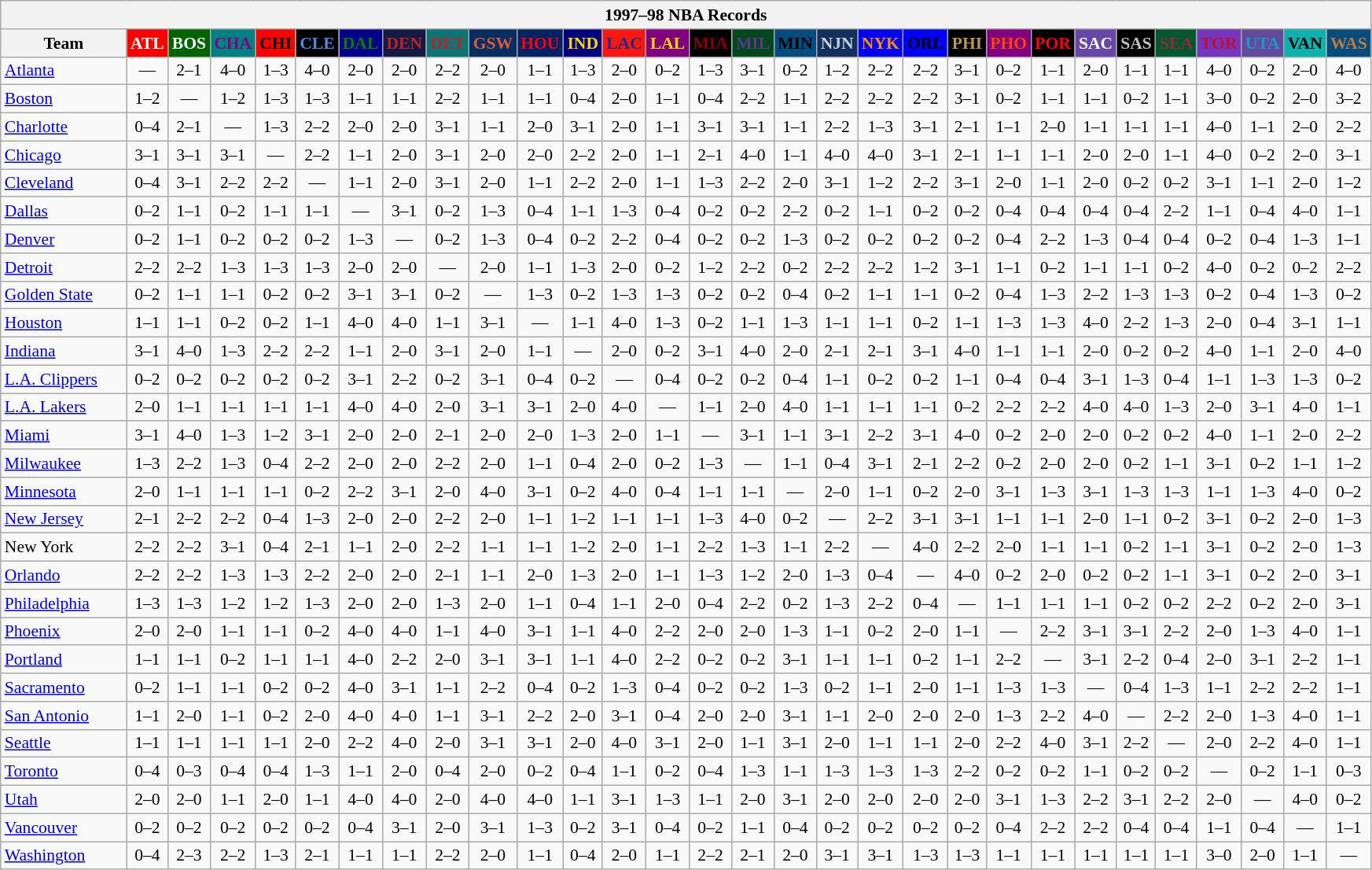<table class="wikitable" style="font-size:90%; text-align:center;">
<tr>
<th colspan=30>1997–98 NBA Records</th>
</tr>
<tr>
<th width=100>Team</th>
<th style="background:#FF0000;color:#FFFFFF;width=35">ATL</th>
<th style="background:#006400;color:#FFFFFF;width=35">BOS</th>
<th style="background:#008080;color:#800080;width=35">CHA</th>
<th style="background:#FF0000;color:#000000;width=35">CHI</th>
<th style="background:#000000;color:#5787DC;width=35">CLE</th>
<th style="background:#00008B;color:#008000;width=35">DAL</th>
<th style="background:#141A44;color:#BC2224;width=35">DEN</th>
<th style="background:#0C7674;color:#BB222C;width=35">DET</th>
<th style="background:#072E63;color:#DC5A34;width=35">GSW</th>
<th style="background:#002366;color:#FF0000;width=35">HOU</th>
<th style="background:#000080;color:#FFD700;width=35">IND</th>
<th style="background:#F9160D;color:#1A2E8B;width=35">LAC</th>
<th style="background:#800080;color:#FFD700;width=35">LAL</th>
<th style="background:#000000;color:#8B0000;width=35">MIA</th>
<th style="background:#00471B;color:#5C378A;width=35">MIL</th>
<th style="background:#044D80;color:#000000;width=35">MIN</th>
<th style="background:#12305B;color:#C4CED4;width=35">NJN</th>
<th style="background:#0000FF;color:#FF8C00;width=35">NYK</th>
<th style="background:#0000FF;color:#000000;width=35">ORL</th>
<th style="background:#000000;color:#BB9754;width=35">PHI</th>
<th style="background:#800080;color:#FF4500;width=35">PHO</th>
<th style="background:#000000;color:#FF0000;width=35">POR</th>
<th style="background:#6846A8;color:#FFFFFF;width=35">SAC</th>
<th style="background:#000000;color:#C0C0C0;width=35">SAS</th>
<th style="background:#005831;color:#992634;width=35">SEA</th>
<th style="background:#7436BF;color:#BE0F34;width=35">TOR</th>
<th style="background:#644A9C;color:#149BC7;width=35">UTA</th>
<th style="background:#0CB2AC;color:#000000;width=35">VAN</th>
<th style="background:#044D7D;color:#BC7A44;width=35">WAS</th>
</tr>
<tr>
<td style="text-align:left;"><a href='#'>Atlanta</a></td>
<td>—</td>
<td>2–1</td>
<td>4–0</td>
<td>1–3</td>
<td>4–0</td>
<td>2–0</td>
<td>2–0</td>
<td>2–2</td>
<td>2–0</td>
<td>1–1</td>
<td>1–3</td>
<td>2–0</td>
<td>0–2</td>
<td>1–3</td>
<td>3–1</td>
<td>0–2</td>
<td>1–2</td>
<td>2–2</td>
<td>2–2</td>
<td>3–1</td>
<td>0–2</td>
<td>1–1</td>
<td>2–0</td>
<td>1–1</td>
<td>1–1</td>
<td>4–0</td>
<td>0–2</td>
<td>2–0</td>
<td>4–0</td>
</tr>
<tr>
<td style="text-align:left;"><a href='#'>Boston</a></td>
<td>1–2</td>
<td>—</td>
<td>1–2</td>
<td>1–3</td>
<td>1–3</td>
<td>1–1</td>
<td>1–1</td>
<td>2–2</td>
<td>1–1</td>
<td>1–1</td>
<td>0–4</td>
<td>2–0</td>
<td>1–1</td>
<td>0–4</td>
<td>2–2</td>
<td>1–1</td>
<td>2–2</td>
<td>2–2</td>
<td>2–2</td>
<td>3–1</td>
<td>0–2</td>
<td>1–1</td>
<td>1–1</td>
<td>0–2</td>
<td>1–1</td>
<td>3–0</td>
<td>0–2</td>
<td>2–0</td>
<td>3–2</td>
</tr>
<tr>
<td style="text-align:left;"><a href='#'>Charlotte</a></td>
<td>0–4</td>
<td>2–1</td>
<td>—</td>
<td>1–3</td>
<td>2–2</td>
<td>2–0</td>
<td>2–0</td>
<td>3–1</td>
<td>1–1</td>
<td>2–0</td>
<td>3–1</td>
<td>2–0</td>
<td>1–1</td>
<td>3–1</td>
<td>3–1</td>
<td>1–1</td>
<td>2–2</td>
<td>1–3</td>
<td>3–1</td>
<td>2–1</td>
<td>1–1</td>
<td>2–0</td>
<td>1–1</td>
<td>1–1</td>
<td>1–1</td>
<td>4–0</td>
<td>1–1</td>
<td>2–0</td>
<td>2–2</td>
</tr>
<tr>
<td style="text-align:left;"><a href='#'>Chicago</a></td>
<td>3–1</td>
<td>3–1</td>
<td>3–1</td>
<td>—</td>
<td>2–2</td>
<td>1–1</td>
<td>2–0</td>
<td>3–1</td>
<td>2–0</td>
<td>2–0</td>
<td>2–2</td>
<td>2–0</td>
<td>1–1</td>
<td>2–1</td>
<td>4–0</td>
<td>1–1</td>
<td>4–0</td>
<td>4–0</td>
<td>3–1</td>
<td>2–1</td>
<td>1–1</td>
<td>1–1</td>
<td>2–0</td>
<td>2–0</td>
<td>1–1</td>
<td>4–0</td>
<td>0–2</td>
<td>2–0</td>
<td>3–1</td>
</tr>
<tr>
<td style="text-align:left;"><a href='#'>Cleveland</a></td>
<td>0–4</td>
<td>3–1</td>
<td>2–2</td>
<td>2–2</td>
<td>—</td>
<td>1–1</td>
<td>2–0</td>
<td>3–1</td>
<td>2–0</td>
<td>1–1</td>
<td>2–2</td>
<td>2–0</td>
<td>1–1</td>
<td>1–3</td>
<td>2–2</td>
<td>2–0</td>
<td>3–1</td>
<td>1–2</td>
<td>2–2</td>
<td>3–1</td>
<td>2–0</td>
<td>1–1</td>
<td>2–0</td>
<td>0–2</td>
<td>0–2</td>
<td>3–1</td>
<td>1–1</td>
<td>2–0</td>
<td>1–2</td>
</tr>
<tr>
<td style="text-align:left;"><a href='#'>Dallas</a></td>
<td>0–2</td>
<td>1–1</td>
<td>0–2</td>
<td>1–1</td>
<td>1–1</td>
<td>—</td>
<td>3–1</td>
<td>0–2</td>
<td>1–3</td>
<td>0–4</td>
<td>1–1</td>
<td>1–3</td>
<td>0–4</td>
<td>0–2</td>
<td>0–2</td>
<td>2–2</td>
<td>0–2</td>
<td>1–1</td>
<td>0–2</td>
<td>0–2</td>
<td>0–4</td>
<td>0–4</td>
<td>0–4</td>
<td>0–4</td>
<td>2–2</td>
<td>1–1</td>
<td>0–4</td>
<td>4–0</td>
<td>1–1</td>
</tr>
<tr>
<td style="text-align:left;"><a href='#'>Denver</a></td>
<td>0–2</td>
<td>1–1</td>
<td>0–2</td>
<td>0–2</td>
<td>0–2</td>
<td>1–3</td>
<td>—</td>
<td>0–2</td>
<td>1–3</td>
<td>0–4</td>
<td>0–2</td>
<td>2–2</td>
<td>0–4</td>
<td>0–2</td>
<td>0–2</td>
<td>1–3</td>
<td>0–2</td>
<td>0–2</td>
<td>0–2</td>
<td>0–2</td>
<td>0–4</td>
<td>2–2</td>
<td>1–3</td>
<td>0–4</td>
<td>0–4</td>
<td>0–2</td>
<td>0–4</td>
<td>1–3</td>
<td>1–1</td>
</tr>
<tr>
<td style="text-align:left;"><a href='#'>Detroit</a></td>
<td>2–2</td>
<td>2–2</td>
<td>1–3</td>
<td>1–3</td>
<td>1–3</td>
<td>2–0</td>
<td>2–0</td>
<td>—</td>
<td>2–0</td>
<td>1–1</td>
<td>1–3</td>
<td>2–0</td>
<td>0–2</td>
<td>1–2</td>
<td>2–2</td>
<td>0–2</td>
<td>2–2</td>
<td>2–2</td>
<td>1–2</td>
<td>3–1</td>
<td>1–1</td>
<td>0–2</td>
<td>1–1</td>
<td>1–1</td>
<td>0–2</td>
<td>4–0</td>
<td>0–2</td>
<td>0–2</td>
<td>2–2</td>
</tr>
<tr>
<td style="text-align:left;"><a href='#'>Golden State</a></td>
<td>0–2</td>
<td>1–1</td>
<td>1–1</td>
<td>0–2</td>
<td>0–2</td>
<td>3–1</td>
<td>3–1</td>
<td>0–2</td>
<td>—</td>
<td>1–3</td>
<td>0–2</td>
<td>1–3</td>
<td>1–3</td>
<td>0–2</td>
<td>0–2</td>
<td>0–4</td>
<td>0–2</td>
<td>1–1</td>
<td>1–1</td>
<td>0–2</td>
<td>0–4</td>
<td>1–3</td>
<td>2–2</td>
<td>1–3</td>
<td>1–3</td>
<td>0–2</td>
<td>0–4</td>
<td>1–3</td>
<td>0–2</td>
</tr>
<tr>
<td style="text-align:left;"><a href='#'>Houston</a></td>
<td>1–1</td>
<td>1–1</td>
<td>0–2</td>
<td>0–2</td>
<td>1–1</td>
<td>4–0</td>
<td>4–0</td>
<td>1–1</td>
<td>3–1</td>
<td>—</td>
<td>1–1</td>
<td>4–0</td>
<td>1–3</td>
<td>0–2</td>
<td>1–1</td>
<td>1–3</td>
<td>1–1</td>
<td>1–1</td>
<td>0–2</td>
<td>1–1</td>
<td>1–3</td>
<td>1–3</td>
<td>4–0</td>
<td>2–2</td>
<td>1–3</td>
<td>2–0</td>
<td>0–4</td>
<td>3–1</td>
<td>1–1</td>
</tr>
<tr>
<td style="text-align:left;"><a href='#'>Indiana</a></td>
<td>3–1</td>
<td>4–0</td>
<td>1–3</td>
<td>2–2</td>
<td>2–2</td>
<td>1–1</td>
<td>2–0</td>
<td>3–1</td>
<td>2–0</td>
<td>1–1</td>
<td>—</td>
<td>2–0</td>
<td>0–2</td>
<td>3–1</td>
<td>4–0</td>
<td>2–0</td>
<td>2–1</td>
<td>2–1</td>
<td>3–1</td>
<td>4–0</td>
<td>1–1</td>
<td>1–1</td>
<td>2–0</td>
<td>0–2</td>
<td>0–2</td>
<td>4–0</td>
<td>1–1</td>
<td>2–0</td>
<td>4–0</td>
</tr>
<tr>
<td style="text-align:left;"><a href='#'>L.A. Clippers</a></td>
<td>0–2</td>
<td>0–2</td>
<td>0–2</td>
<td>0–2</td>
<td>0–2</td>
<td>3–1</td>
<td>2–2</td>
<td>0–2</td>
<td>3–1</td>
<td>0–4</td>
<td>0–2</td>
<td>—</td>
<td>0–4</td>
<td>0–2</td>
<td>0–2</td>
<td>0–4</td>
<td>1–1</td>
<td>0–2</td>
<td>0–2</td>
<td>1–1</td>
<td>0–4</td>
<td>0–4</td>
<td>3–1</td>
<td>1–3</td>
<td>0–4</td>
<td>1–1</td>
<td>1–3</td>
<td>1–3</td>
<td>0–2</td>
</tr>
<tr>
<td style="text-align:left;"><a href='#'>L.A. Lakers</a></td>
<td>2–0</td>
<td>1–1</td>
<td>1–1</td>
<td>1–1</td>
<td>1–1</td>
<td>4–0</td>
<td>4–0</td>
<td>2–0</td>
<td>3–1</td>
<td>3–1</td>
<td>2–0</td>
<td>4–0</td>
<td>—</td>
<td>1–1</td>
<td>2–0</td>
<td>4–0</td>
<td>1–1</td>
<td>1–1</td>
<td>1–1</td>
<td>0–2</td>
<td>2–2</td>
<td>2–2</td>
<td>4–0</td>
<td>4–0</td>
<td>1–3</td>
<td>2–0</td>
<td>3–1</td>
<td>4–0</td>
<td>1–1</td>
</tr>
<tr>
<td style="text-align:left;"><a href='#'>Miami</a></td>
<td>3–1</td>
<td>4–0</td>
<td>1–3</td>
<td>1–2</td>
<td>3–1</td>
<td>2–0</td>
<td>2–0</td>
<td>2–1</td>
<td>2–0</td>
<td>2–0</td>
<td>1–3</td>
<td>2–0</td>
<td>1–1</td>
<td>—</td>
<td>3–1</td>
<td>1–1</td>
<td>3–1</td>
<td>2–2</td>
<td>3–1</td>
<td>4–0</td>
<td>0–2</td>
<td>2–0</td>
<td>2–0</td>
<td>0–2</td>
<td>0–2</td>
<td>4–0</td>
<td>1–1</td>
<td>2–0</td>
<td>2–2</td>
</tr>
<tr>
<td style="text-align:left;"><a href='#'>Milwaukee</a></td>
<td>1–3</td>
<td>2–2</td>
<td>1–3</td>
<td>0–4</td>
<td>2–2</td>
<td>2–0</td>
<td>2–0</td>
<td>2–2</td>
<td>2–0</td>
<td>1–1</td>
<td>0–4</td>
<td>2–0</td>
<td>0–2</td>
<td>1–3</td>
<td>—</td>
<td>1–1</td>
<td>0–4</td>
<td>3–1</td>
<td>2–1</td>
<td>2–2</td>
<td>0–2</td>
<td>2–0</td>
<td>2–0</td>
<td>0–2</td>
<td>1–1</td>
<td>3–1</td>
<td>0–2</td>
<td>1–1</td>
<td>1–2</td>
</tr>
<tr>
<td style="text-align:left;"><a href='#'>Minnesota</a></td>
<td>2–0</td>
<td>1–1</td>
<td>1–1</td>
<td>1–1</td>
<td>0–2</td>
<td>2–2</td>
<td>3–1</td>
<td>2–0</td>
<td>4–0</td>
<td>3–1</td>
<td>0–2</td>
<td>4–0</td>
<td>0–4</td>
<td>1–1</td>
<td>1–1</td>
<td>—</td>
<td>2–0</td>
<td>1–1</td>
<td>0–2</td>
<td>2–0</td>
<td>3–1</td>
<td>1–3</td>
<td>3–1</td>
<td>1–3</td>
<td>1–3</td>
<td>1–1</td>
<td>1–3</td>
<td>4–0</td>
<td>0–2</td>
</tr>
<tr>
<td style="text-align:left;"><a href='#'>New Jersey</a></td>
<td>2–1</td>
<td>2–2</td>
<td>2–2</td>
<td>0–4</td>
<td>1–3</td>
<td>2–0</td>
<td>2–0</td>
<td>2–2</td>
<td>2–0</td>
<td>1–1</td>
<td>1–2</td>
<td>1–1</td>
<td>1–1</td>
<td>1–3</td>
<td>4–0</td>
<td>0–2</td>
<td>—</td>
<td>2–2</td>
<td>3–1</td>
<td>3–1</td>
<td>1–1</td>
<td>1–1</td>
<td>2–0</td>
<td>1–1</td>
<td>0–2</td>
<td>3–1</td>
<td>0–2</td>
<td>2–0</td>
<td>1–3</td>
</tr>
<tr>
<td style="text-align:left;">New York</td>
<td>2–2</td>
<td>2–2</td>
<td>3–1</td>
<td>0–4</td>
<td>2–1</td>
<td>1–1</td>
<td>2–0</td>
<td>2–2</td>
<td>1–1</td>
<td>1–1</td>
<td>1–2</td>
<td>2–0</td>
<td>1–1</td>
<td>2–2</td>
<td>1–3</td>
<td>1–1</td>
<td>2–2</td>
<td>—</td>
<td>4–0</td>
<td>2–2</td>
<td>2–0</td>
<td>1–1</td>
<td>1–1</td>
<td>0–2</td>
<td>1–1</td>
<td>3–1</td>
<td>0–2</td>
<td>2–0</td>
<td>1–3</td>
</tr>
<tr>
<td style="text-align:left;"><a href='#'>Orlando</a></td>
<td>2–2</td>
<td>2–2</td>
<td>1–3</td>
<td>1–3</td>
<td>2–2</td>
<td>2–0</td>
<td>2–0</td>
<td>2–1</td>
<td>1–1</td>
<td>2–0</td>
<td>1–3</td>
<td>2–0</td>
<td>1–1</td>
<td>1–3</td>
<td>1–2</td>
<td>2–0</td>
<td>1–3</td>
<td>0–4</td>
<td>—</td>
<td>4–0</td>
<td>0–2</td>
<td>2–0</td>
<td>0–2</td>
<td>0–2</td>
<td>1–1</td>
<td>3–1</td>
<td>0–2</td>
<td>2–0</td>
<td>3–1</td>
</tr>
<tr>
<td style="text-align:left;"><a href='#'>Philadelphia</a></td>
<td>1–3</td>
<td>1–3</td>
<td>1–2</td>
<td>1–2</td>
<td>1–3</td>
<td>2–0</td>
<td>2–0</td>
<td>1–3</td>
<td>2–0</td>
<td>1–1</td>
<td>0–4</td>
<td>1–1</td>
<td>2–0</td>
<td>0–4</td>
<td>2–2</td>
<td>0–2</td>
<td>1–3</td>
<td>2–2</td>
<td>0–4</td>
<td>—</td>
<td>1–1</td>
<td>1–1</td>
<td>1–1</td>
<td>0–2</td>
<td>0–2</td>
<td>2–2</td>
<td>0–2</td>
<td>2–0</td>
<td>3–1</td>
</tr>
<tr>
<td style="text-align:left;"><a href='#'>Phoenix</a></td>
<td>2–0</td>
<td>2–0</td>
<td>1–1</td>
<td>1–1</td>
<td>0–2</td>
<td>4–0</td>
<td>4–0</td>
<td>1–1</td>
<td>4–0</td>
<td>3–1</td>
<td>1–1</td>
<td>4–0</td>
<td>2–2</td>
<td>2–0</td>
<td>2–0</td>
<td>1–3</td>
<td>1–1</td>
<td>0–2</td>
<td>2–0</td>
<td>1–1</td>
<td>—</td>
<td>2–2</td>
<td>3–1</td>
<td>3–1</td>
<td>2–2</td>
<td>2–0</td>
<td>1–3</td>
<td>4–0</td>
<td>1–1</td>
</tr>
<tr>
<td style="text-align:left;"><a href='#'>Portland</a></td>
<td>1–1</td>
<td>1–1</td>
<td>0–2</td>
<td>1–1</td>
<td>1–1</td>
<td>4–0</td>
<td>2–2</td>
<td>2–0</td>
<td>3–1</td>
<td>3–1</td>
<td>1–1</td>
<td>4–0</td>
<td>2–2</td>
<td>0–2</td>
<td>0–2</td>
<td>3–1</td>
<td>1–1</td>
<td>1–1</td>
<td>0–2</td>
<td>1–1</td>
<td>2–2</td>
<td>—</td>
<td>3–1</td>
<td>2–2</td>
<td>0–4</td>
<td>2–0</td>
<td>3–1</td>
<td>2–2</td>
<td>1–1</td>
</tr>
<tr>
<td style="text-align:left;"><a href='#'>Sacramento</a></td>
<td>0–2</td>
<td>1–1</td>
<td>1–1</td>
<td>0–2</td>
<td>0–2</td>
<td>4–0</td>
<td>3–1</td>
<td>1–1</td>
<td>2–2</td>
<td>0–4</td>
<td>0–2</td>
<td>1–3</td>
<td>0–4</td>
<td>0–2</td>
<td>0–2</td>
<td>1–3</td>
<td>0–2</td>
<td>1–1</td>
<td>2–0</td>
<td>1–1</td>
<td>1–3</td>
<td>1–3</td>
<td>—</td>
<td>0–4</td>
<td>1–3</td>
<td>1–1</td>
<td>2–2</td>
<td>2–2</td>
<td>1–1</td>
</tr>
<tr>
<td style="text-align:left;"><a href='#'>San Antonio</a></td>
<td>1–1</td>
<td>2–0</td>
<td>1–1</td>
<td>0–2</td>
<td>2–0</td>
<td>4–0</td>
<td>4–0</td>
<td>1–1</td>
<td>3–1</td>
<td>2–2</td>
<td>2–0</td>
<td>3–1</td>
<td>0–4</td>
<td>2–0</td>
<td>2–0</td>
<td>3–1</td>
<td>1–1</td>
<td>2–0</td>
<td>2–0</td>
<td>2–0</td>
<td>1–3</td>
<td>2–2</td>
<td>4–0</td>
<td>—</td>
<td>2–2</td>
<td>2–0</td>
<td>1–3</td>
<td>4–0</td>
<td>1–1</td>
</tr>
<tr>
<td style="text-align:left;"><a href='#'>Seattle</a></td>
<td>1–1</td>
<td>1–1</td>
<td>1–1</td>
<td>1–1</td>
<td>2–0</td>
<td>2–2</td>
<td>4–0</td>
<td>2–0</td>
<td>3–1</td>
<td>3–1</td>
<td>2–0</td>
<td>4–0</td>
<td>3–1</td>
<td>2–0</td>
<td>1–1</td>
<td>3–1</td>
<td>2–0</td>
<td>1–1</td>
<td>1–1</td>
<td>2–0</td>
<td>2–2</td>
<td>4–0</td>
<td>3–1</td>
<td>2–2</td>
<td>—</td>
<td>2–0</td>
<td>2–2</td>
<td>4–0</td>
<td>1–1</td>
</tr>
<tr>
<td style="text-align:left;"><a href='#'>Toronto</a></td>
<td>0–4</td>
<td>0–3</td>
<td>0–4</td>
<td>0–4</td>
<td>1–3</td>
<td>1–1</td>
<td>2–0</td>
<td>0–4</td>
<td>2–0</td>
<td>0–2</td>
<td>0–4</td>
<td>1–1</td>
<td>0–2</td>
<td>0–4</td>
<td>1–3</td>
<td>1–1</td>
<td>1–3</td>
<td>1–3</td>
<td>1–3</td>
<td>2–2</td>
<td>0–2</td>
<td>0–2</td>
<td>1–1</td>
<td>0–2</td>
<td>0–2</td>
<td>—</td>
<td>0–2</td>
<td>1–1</td>
<td>0–3</td>
</tr>
<tr>
<td style="text-align:left;"><a href='#'>Utah</a></td>
<td>2–0</td>
<td>2–0</td>
<td>1–1</td>
<td>2–0</td>
<td>1–1</td>
<td>4–0</td>
<td>4–0</td>
<td>2–0</td>
<td>4–0</td>
<td>4–0</td>
<td>1–1</td>
<td>3–1</td>
<td>1–3</td>
<td>1–1</td>
<td>2–0</td>
<td>3–1</td>
<td>2–0</td>
<td>2–0</td>
<td>2–0</td>
<td>2–0</td>
<td>3–1</td>
<td>1–3</td>
<td>2–2</td>
<td>3–1</td>
<td>2–2</td>
<td>2–0</td>
<td>—</td>
<td>4–0</td>
<td>0–2</td>
</tr>
<tr>
<td style="text-align:left;"><a href='#'>Vancouver</a></td>
<td>0–2</td>
<td>0–2</td>
<td>0–2</td>
<td>0–2</td>
<td>0–2</td>
<td>0–4</td>
<td>3–1</td>
<td>2–0</td>
<td>3–1</td>
<td>1–3</td>
<td>0–2</td>
<td>3–1</td>
<td>0–4</td>
<td>0–2</td>
<td>1–1</td>
<td>0–4</td>
<td>0–2</td>
<td>0–2</td>
<td>0–2</td>
<td>0–2</td>
<td>0–4</td>
<td>2–2</td>
<td>2–2</td>
<td>0–4</td>
<td>0–4</td>
<td>1–1</td>
<td>0–4</td>
<td>—</td>
<td>1–1</td>
</tr>
<tr>
<td style="text-align:left;"><a href='#'>Washington</a></td>
<td>0–4</td>
<td>2–3</td>
<td>2–2</td>
<td>1–3</td>
<td>2–1</td>
<td>1–1</td>
<td>1–1</td>
<td>2–2</td>
<td>2–0</td>
<td>1–1</td>
<td>0–4</td>
<td>2–0</td>
<td>1–1</td>
<td>2–2</td>
<td>2–1</td>
<td>2–0</td>
<td>3–1</td>
<td>3–1</td>
<td>1–3</td>
<td>1–3</td>
<td>1–1</td>
<td>1–1</td>
<td>1–1</td>
<td>1–1</td>
<td>1–1</td>
<td>3–0</td>
<td>2–0</td>
<td>1–1</td>
<td>—</td>
</tr>
</table>
